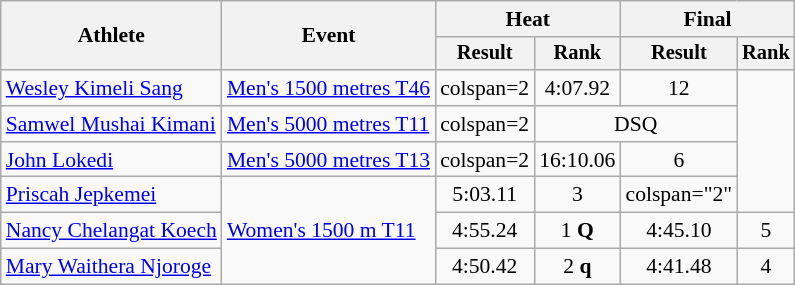<table class="wikitable" style="font-size:90%">
<tr>
<th rowspan="2">Athlete</th>
<th rowspan="2">Event</th>
<th colspan="2">Heat</th>
<th colspan="2">Final</th>
</tr>
<tr style="font-size:95%">
<th>Result</th>
<th>Rank</th>
<th>Result</th>
<th>Rank</th>
</tr>
<tr align=center>
<td align=left><a href='#'>Wesley Kimeli Sang</a></td>
<td align=left><a href='#'>Men's 1500 metres T46</a></td>
<td>colspan=2 </td>
<td>4:07.92</td>
<td>12</td>
</tr>
<tr align=center>
<td align=left><a href='#'>Samwel Mushai Kimani</a></td>
<td align=left><a href='#'>Men's 5000 metres T11</a></td>
<td>colspan=2 </td>
<td colspan=2>DSQ</td>
</tr>
<tr align=center>
<td align=left><a href='#'>John Lokedi</a></td>
<td align=left><a href='#'>Men's 5000 metres T13</a></td>
<td>colspan=2 </td>
<td>16:10.06</td>
<td>6</td>
</tr>
<tr align=center>
<td align=left><a href='#'>Priscah Jepkemei</a></td>
<td rowspan="3" align="left"><a href='#'>Women's 1500 m T11</a></td>
<td>5:03.11</td>
<td>3</td>
<td>colspan="2" </td>
</tr>
<tr align=center>
<td align=left><a href='#'>Nancy Chelangat Koech</a></td>
<td>4:55.24</td>
<td>1 <strong>Q</strong></td>
<td>4:45.10</td>
<td>5</td>
</tr>
<tr align=center>
<td align=left><a href='#'>Mary Waithera Njoroge</a></td>
<td>4:50.42</td>
<td>2 <strong>q</strong></td>
<td>4:41.48</td>
<td>4</td>
</tr>
</table>
